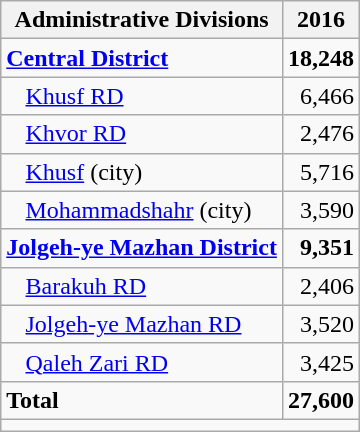<table class="wikitable">
<tr>
<th>Administrative Divisions</th>
<th>2016</th>
</tr>
<tr>
<td><strong><a href='#'>Central District</a></strong></td>
<td style="text-align: right;"><strong>18,248</strong></td>
</tr>
<tr>
<td style="padding-left: 1em;"><a href='#'>Khusf RD</a></td>
<td style="text-align: right;">6,466</td>
</tr>
<tr>
<td style="padding-left: 1em;"><a href='#'>Khvor RD</a></td>
<td style="text-align: right;">2,476</td>
</tr>
<tr>
<td style="padding-left: 1em;"><a href='#'>Khusf</a> (city)</td>
<td style="text-align: right;">5,716</td>
</tr>
<tr>
<td style="padding-left: 1em;"><a href='#'>Mohammadshahr</a> (city)</td>
<td style="text-align: right;">3,590</td>
</tr>
<tr>
<td><strong><a href='#'>Jolgeh-ye Mazhan District</a></strong></td>
<td style="text-align: right;"><strong>9,351</strong></td>
</tr>
<tr>
<td style="padding-left: 1em;"><a href='#'>Barakuh RD</a></td>
<td style="text-align: right;">2,406</td>
</tr>
<tr>
<td style="padding-left: 1em;"><a href='#'>Jolgeh-ye Mazhan RD</a></td>
<td style="text-align: right;">3,520</td>
</tr>
<tr>
<td style="padding-left: 1em;"><a href='#'>Qaleh Zari RD</a></td>
<td style="text-align: right;">3,425</td>
</tr>
<tr>
<td><strong>Total</strong></td>
<td style="text-align: right;"><strong>27,600</strong></td>
</tr>
<tr>
<td colspan=2></td>
</tr>
</table>
